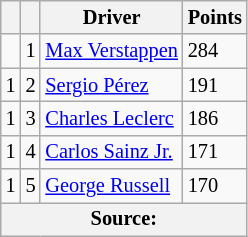<table class="wikitable" style="font-size: 85%;">
<tr>
<th scope="col"></th>
<th scope="col"></th>
<th scope="col">Driver</th>
<th scope="col">Points</th>
</tr>
<tr>
<td align="left"></td>
<td align="center">1</td>
<td> <a href='#'>Max Verstappen</a></td>
<td align="left">284</td>
</tr>
<tr>
<td align="left"> 1</td>
<td align="center">2</td>
<td> <a href='#'>Sergio Pérez</a></td>
<td align="left">191</td>
</tr>
<tr>
<td align="left"> 1</td>
<td align="center">3</td>
<td> <a href='#'>Charles Leclerc</a></td>
<td align="left">186</td>
</tr>
<tr>
<td align="left"> 1</td>
<td align="center">4</td>
<td> <a href='#'>Carlos Sainz Jr.</a></td>
<td align="left">171</td>
</tr>
<tr>
<td align="left"> 1</td>
<td align="center">5</td>
<td> <a href='#'>George Russell</a></td>
<td align="left">170</td>
</tr>
<tr>
<th colspan=4>Source:</th>
</tr>
</table>
